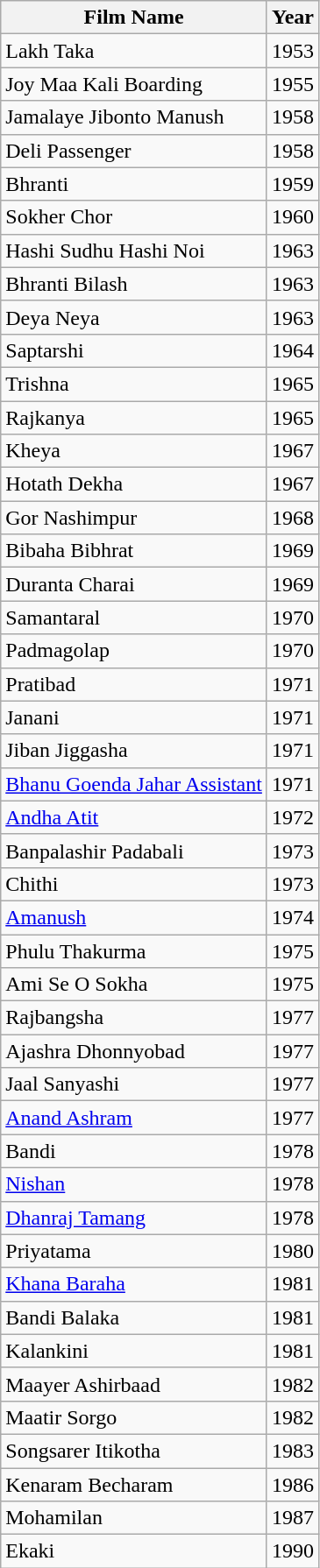<table class="wikitable">
<tr>
<th>Film Name</th>
<th>Year</th>
</tr>
<tr>
<td>Lakh Taka</td>
<td>1953</td>
</tr>
<tr>
<td>Joy Maa Kali Boarding</td>
<td>1955</td>
</tr>
<tr>
<td>Jamalaye Jibonto Manush</td>
<td>1958</td>
</tr>
<tr>
<td>Deli Passenger</td>
<td>1958</td>
</tr>
<tr>
<td>Bhranti</td>
<td>1959</td>
</tr>
<tr>
<td>Sokher Chor</td>
<td>1960</td>
</tr>
<tr>
<td>Hashi Sudhu Hashi Noi</td>
<td>1963</td>
</tr>
<tr>
<td>Bhranti Bilash</td>
<td>1963</td>
</tr>
<tr>
<td>Deya Neya</td>
<td>1963</td>
</tr>
<tr>
<td>Saptarshi</td>
<td>1964</td>
</tr>
<tr>
<td>Trishna</td>
<td>1965</td>
</tr>
<tr>
<td>Rajkanya</td>
<td>1965</td>
</tr>
<tr>
<td>Kheya</td>
<td>1967</td>
</tr>
<tr>
<td>Hotath Dekha</td>
<td>1967</td>
</tr>
<tr>
<td>Gor Nashimpur</td>
<td>1968</td>
</tr>
<tr>
<td>Bibaha Bibhrat</td>
<td>1969</td>
</tr>
<tr>
<td>Duranta Charai</td>
<td>1969</td>
</tr>
<tr>
<td>Samantaral</td>
<td>1970</td>
</tr>
<tr>
<td>Padmagolap</td>
<td>1970</td>
</tr>
<tr>
<td>Pratibad</td>
<td>1971</td>
</tr>
<tr>
<td>Janani</td>
<td>1971</td>
</tr>
<tr>
<td>Jiban Jiggasha</td>
<td>1971</td>
</tr>
<tr>
<td><a href='#'>Bhanu Goenda Jahar Assistant</a></td>
<td>1971</td>
</tr>
<tr>
<td><a href='#'>Andha Atit</a></td>
<td>1972</td>
</tr>
<tr>
<td>Banpalashir Padabali</td>
<td>1973</td>
</tr>
<tr>
<td>Chithi</td>
<td>1973</td>
</tr>
<tr>
<td><a href='#'>Amanush</a></td>
<td>1974</td>
</tr>
<tr>
<td>Phulu Thakurma</td>
<td>1975</td>
</tr>
<tr>
<td>Ami Se O Sokha</td>
<td>1975</td>
</tr>
<tr>
<td>Rajbangsha</td>
<td>1977</td>
</tr>
<tr>
<td>Ajashra Dhonnyobad</td>
<td>1977</td>
</tr>
<tr>
<td>Jaal Sanyashi</td>
<td>1977</td>
</tr>
<tr>
<td><a href='#'>Anand Ashram</a></td>
<td>1977</td>
</tr>
<tr>
<td>Bandi</td>
<td>1978</td>
</tr>
<tr>
<td><a href='#'>Nishan</a></td>
<td>1978</td>
</tr>
<tr>
<td><a href='#'>Dhanraj Tamang</a></td>
<td>1978</td>
</tr>
<tr>
<td>Priyatama</td>
<td>1980</td>
</tr>
<tr>
<td><a href='#'>Khana Baraha</a></td>
<td>1981</td>
</tr>
<tr>
<td>Bandi Balaka</td>
<td>1981</td>
</tr>
<tr>
<td>Kalankini</td>
<td>1981</td>
</tr>
<tr>
<td>Maayer Ashirbaad</td>
<td>1982</td>
</tr>
<tr>
<td>Maatir Sorgo</td>
<td>1982</td>
</tr>
<tr>
<td>Songsarer Itikotha</td>
<td>1983</td>
</tr>
<tr>
<td>Kenaram Becharam</td>
<td>1986</td>
</tr>
<tr>
<td>Mohamilan</td>
<td>1987</td>
</tr>
<tr>
<td>Ekaki</td>
<td>1990</td>
</tr>
</table>
